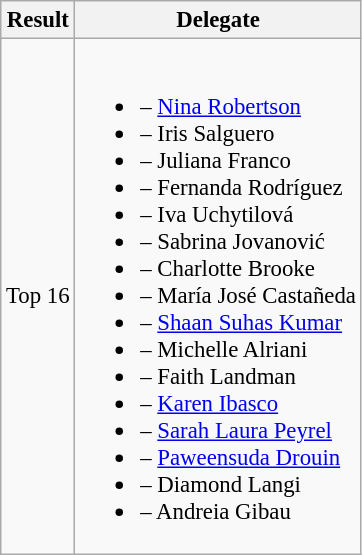<table class="wikitable sortable" style="font-size: 95%">
<tr>
<th>Result</th>
<th>Delegate</th>
</tr>
<tr>
<td>Top 16</td>
<td><br><ul><li> – <a href='#'>Nina Robertson</a></li><li> – Iris Salguero</li><li> – Juliana Franco</li><li> – Fernanda Rodríguez</li><li> – Iva Uchytilová</li><li> – Sabrina Jovanović</li><li> – Charlotte Brooke</li><li> – María José Castañeda</li><li> – <a href='#'>Shaan Suhas Kumar</a></li><li> – Michelle Alriani</li><li> – Faith Landman</li><li> – <a href='#'>Karen Ibasco</a></li><li> – <a href='#'>Sarah Laura Peyrel</a></li><li> – <a href='#'>Paweensuda Drouin</a></li><li> – Diamond Langi</li><li> – Andreia Gibau</li></ul></td>
</tr>
</table>
